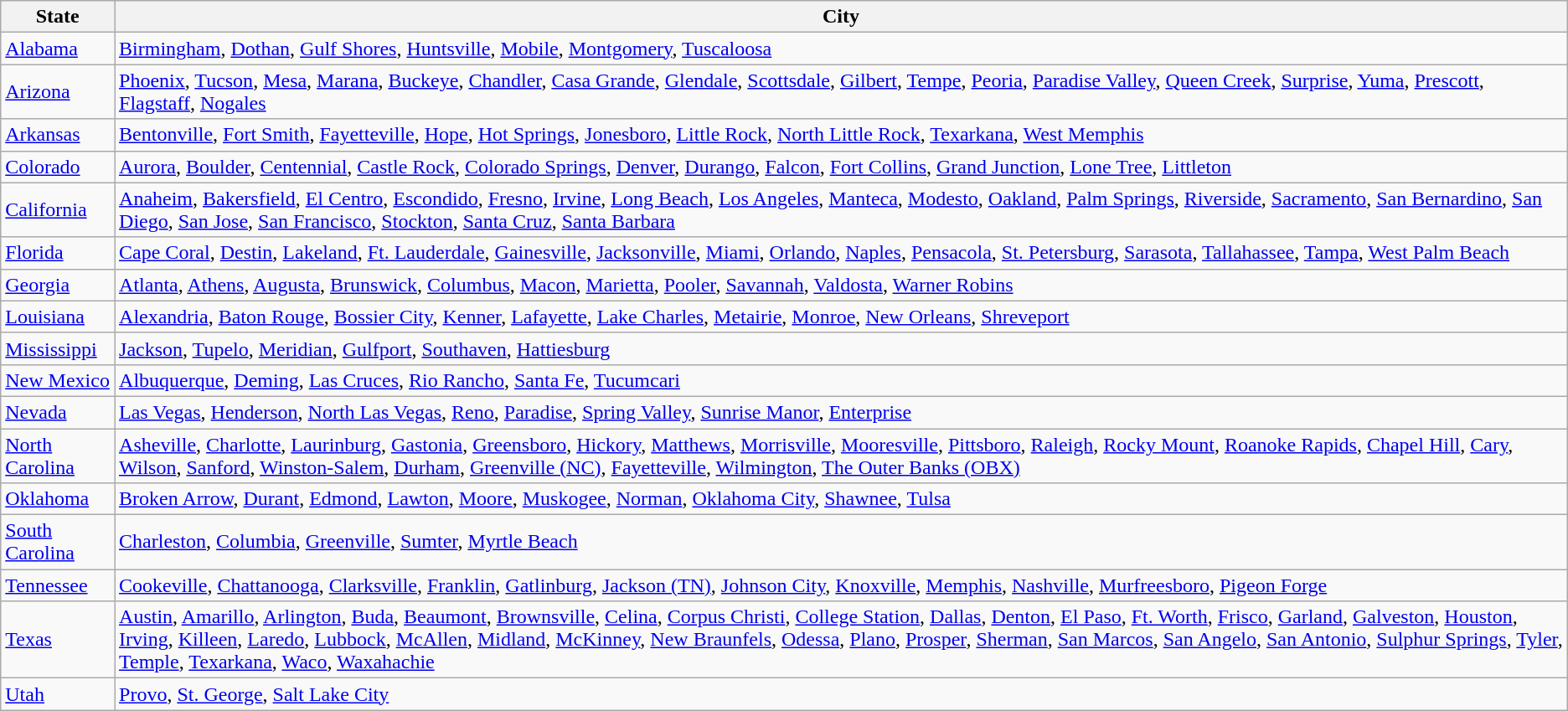<table class="wikitable">
<tr>
<th>State</th>
<th>City</th>
</tr>
<tr>
<td><a href='#'>Alabama</a></td>
<td><a href='#'>Birmingham</a>, <a href='#'>Dothan</a>, <a href='#'>Gulf Shores</a>, <a href='#'>Huntsville</a>, <a href='#'>Mobile</a>, <a href='#'>Montgomery</a>, <a href='#'>Tuscaloosa</a></td>
</tr>
<tr>
<td><a href='#'>Arizona</a></td>
<td><a href='#'>Phoenix</a>, <a href='#'>Tucson</a>, <a href='#'>Mesa</a>, <a href='#'>Marana</a>, <a href='#'>Buckeye</a>, <a href='#'>Chandler</a>, <a href='#'>Casa Grande</a>, <a href='#'>Glendale</a>, <a href='#'>Scottsdale</a>, <a href='#'>Gilbert</a>, <a href='#'>Tempe</a>, <a href='#'>Peoria</a>, <a href='#'>Paradise Valley</a>, <a href='#'>Queen Creek</a>, <a href='#'>Surprise</a>, <a href='#'>Yuma</a>, <a href='#'>Prescott</a>, <a href='#'>Flagstaff</a>, <a href='#'>Nogales</a></td>
</tr>
<tr>
<td><a href='#'>Arkansas</a></td>
<td><a href='#'>Bentonville</a>, <a href='#'>Fort Smith</a>, <a href='#'>Fayetteville</a>, <a href='#'>Hope</a>, <a href='#'>Hot Springs</a>, <a href='#'>Jonesboro</a>, <a href='#'>Little Rock</a>, <a href='#'>North Little Rock</a>, <a href='#'>Texarkana</a>, <a href='#'>West Memphis</a></td>
</tr>
<tr>
<td><a href='#'>Colorado</a></td>
<td><a href='#'>Aurora</a>, <a href='#'>Boulder</a>, <a href='#'>Centennial</a>, <a href='#'>Castle Rock</a>, <a href='#'>Colorado Springs</a>, <a href='#'>Denver</a>, <a href='#'>Durango</a>, <a href='#'>Falcon</a>, <a href='#'>Fort Collins</a>, <a href='#'>Grand Junction</a>, <a href='#'>Lone Tree</a>, <a href='#'>Littleton</a></td>
</tr>
<tr>
<td><a href='#'>California</a></td>
<td><a href='#'>Anaheim</a>, <a href='#'>Bakersfield</a>, <a href='#'>El Centro</a>, <a href='#'>Escondido</a>, <a href='#'>Fresno</a>, <a href='#'>Irvine</a>, <a href='#'>Long Beach</a>, <a href='#'>Los Angeles</a>, <a href='#'>Manteca</a>, <a href='#'>Modesto</a>, <a href='#'>Oakland</a>, <a href='#'>Palm Springs</a>, <a href='#'>Riverside</a>, <a href='#'>Sacramento</a>, <a href='#'>San Bernardino</a>, <a href='#'>San Diego</a>, <a href='#'>San Jose</a>, <a href='#'>San Francisco</a>, <a href='#'>Stockton</a>, <a href='#'>Santa Cruz</a>, <a href='#'>Santa Barbara</a></td>
</tr>
<tr>
<td><a href='#'>Florida</a></td>
<td><a href='#'>Cape Coral</a>, <a href='#'>Destin</a>, <a href='#'>Lakeland</a>, <a href='#'>Ft. Lauderdale</a>, <a href='#'>Gainesville</a>, <a href='#'>Jacksonville</a>, <a href='#'>Miami</a>, <a href='#'>Orlando</a>, <a href='#'>Naples</a>, <a href='#'>Pensacola</a>, <a href='#'>St. Petersburg</a>, <a href='#'>Sarasota</a>, <a href='#'>Tallahassee</a>, <a href='#'>Tampa</a>, <a href='#'>West Palm Beach</a></td>
</tr>
<tr>
<td><a href='#'>Georgia</a></td>
<td><a href='#'>Atlanta</a>, <a href='#'>Athens</a>, <a href='#'>Augusta</a>, <a href='#'>Brunswick</a>, <a href='#'>Columbus</a>, <a href='#'>Macon</a>, <a href='#'>Marietta</a>, <a href='#'>Pooler</a>, <a href='#'>Savannah</a>, <a href='#'>Valdosta</a>, <a href='#'>Warner Robins</a></td>
</tr>
<tr>
<td><a href='#'>Louisiana</a></td>
<td><a href='#'>Alexandria</a>, <a href='#'>Baton Rouge</a>, <a href='#'>Bossier City</a>, <a href='#'>Kenner</a>, <a href='#'>Lafayette</a>, <a href='#'>Lake Charles</a>, <a href='#'>Metairie</a>, <a href='#'>Monroe</a>, <a href='#'>New Orleans</a>, <a href='#'>Shreveport</a></td>
</tr>
<tr>
<td><a href='#'>Mississippi</a></td>
<td><a href='#'>Jackson</a>, <a href='#'>Tupelo</a>, <a href='#'>Meridian</a>, <a href='#'>Gulfport</a>, <a href='#'>Southaven</a>, <a href='#'>Hattiesburg</a></td>
</tr>
<tr>
<td><a href='#'>New Mexico</a></td>
<td><a href='#'>Albuquerque</a>, <a href='#'>Deming</a>, <a href='#'>Las Cruces</a>, <a href='#'>Rio Rancho</a>, <a href='#'>Santa Fe</a>, <a href='#'>Tucumcari</a></td>
</tr>
<tr>
<td><a href='#'>Nevada</a></td>
<td><a href='#'>Las Vegas</a>, <a href='#'>Henderson</a>, <a href='#'>North Las Vegas</a>, <a href='#'>Reno</a>, <a href='#'>Paradise</a>, <a href='#'>Spring Valley</a>, <a href='#'>Sunrise Manor</a>, <a href='#'>Enterprise</a></td>
</tr>
<tr>
<td><a href='#'>North Carolina</a></td>
<td><a href='#'>Asheville</a>, <a href='#'>Charlotte</a>, <a href='#'>Laurinburg</a>, <a href='#'>Gastonia</a>, <a href='#'>Greensboro</a>, <a href='#'>Hickory</a>, <a href='#'>Matthews</a>, <a href='#'> Morrisville</a>, <a href='#'>Mooresville</a>, <a href='#'>Pittsboro</a>, <a href='#'>Raleigh</a>, <a href='#'>Rocky Mount</a>, <a href='#'>Roanoke Rapids</a>, <a href='#'>Chapel Hill</a>, <a href='#'>Cary</a>, <a href='#'>Wilson</a>, <a href='#'>Sanford</a>, <a href='#'>Winston-Salem</a>, <a href='#'>Durham</a>, <a href='#'>Greenville (NC)</a>, <a href='#'>Fayetteville</a>, <a href='#'>Wilmington</a>, <a href='#'>The Outer Banks (OBX)</a></td>
</tr>
<tr>
<td><a href='#'>Oklahoma</a></td>
<td><a href='#'>Broken Arrow</a>, <a href='#'>Durant</a>, <a href='#'>Edmond</a>, <a href='#'>Lawton</a>, <a href='#'>Moore</a>, <a href='#'>Muskogee</a>, <a href='#'>Norman</a>, <a href='#'>Oklahoma City</a>, <a href='#'>Shawnee</a>, <a href='#'>Tulsa</a></td>
</tr>
<tr>
<td><a href='#'>South Carolina</a></td>
<td><a href='#'>Charleston</a>, <a href='#'>Columbia</a>, <a href='#'>Greenville</a>, <a href='#'>Sumter</a>, <a href='#'>Myrtle Beach</a></td>
</tr>
<tr>
<td><a href='#'>Tennessee</a></td>
<td><a href='#'>Cookeville</a>, <a href='#'>Chattanooga</a>, <a href='#'>Clarksville</a>, <a href='#'>Franklin</a>, <a href='#'>Gatlinburg</a>, <a href='#'>Jackson (TN)</a>, <a href='#'>Johnson City</a>, <a href='#'>Knoxville</a>, <a href='#'>Memphis</a>, <a href='#'>Nashville</a>, <a href='#'>Murfreesboro</a>, <a href='#'>Pigeon Forge</a></td>
</tr>
<tr>
<td><a href='#'>Texas</a></td>
<td><a href='#'>Austin</a>, <a href='#'>Amarillo</a>, <a href='#'>Arlington</a>, <a href='#'>Buda</a>, <a href='#'>Beaumont</a>, <a href='#'>Brownsville</a>, <a href='#'>Celina</a>, <a href='#'>Corpus Christi</a>, <a href='#'>College Station</a>, <a href='#'>Dallas</a>, <a href='#'>Denton</a>, <a href='#'>El Paso</a>, <a href='#'>Ft. Worth</a>, <a href='#'>Frisco</a>, <a href='#'>Garland</a>, <a href='#'>Galveston</a>, <a href='#'>Houston</a>, <a href='#'>Irving</a>, <a href='#'>Killeen</a>, <a href='#'>Laredo</a>, <a href='#'>Lubbock</a>, <a href='#'>McAllen</a>, <a href='#'>Midland</a>, <a href='#'>McKinney</a>, <a href='#'>New Braunfels</a>, <a href='#'>Odessa</a>, <a href='#'>Plano</a>, <a href='#'>Prosper</a>, <a href='#'>Sherman</a>, <a href='#'>San Marcos</a>, <a href='#'>San Angelo</a>, <a href='#'>San Antonio</a>, <a href='#'>Sulphur Springs</a>, <a href='#'>Tyler</a>, <a href='#'>Temple</a>, <a href='#'>Texarkana</a>, <a href='#'>Waco</a>, <a href='#'>Waxahachie</a></td>
</tr>
<tr>
<td><a href='#'>Utah</a></td>
<td><a href='#'>Provo</a>, <a href='#'>St. George</a>, <a href='#'>Salt Lake City</a></td>
</tr>
</table>
